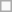<table class=wikitable>
<tr>
<td> </td>
</tr>
</table>
